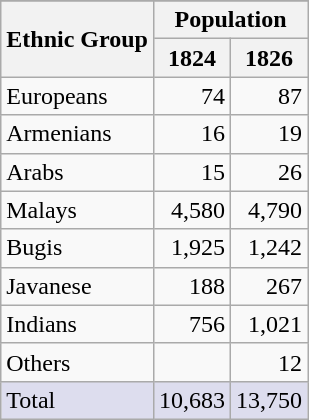<table class="wikitable" style="text-align:right">
<tr>
</tr>
<tr>
<th rowspan=2>Ethnic Group</th>
<th colspan=2>Population</th>
</tr>
<tr>
<th>1824</th>
<th>1826</th>
</tr>
<tr>
<td align=left>Europeans</td>
<td>74</td>
<td>87</td>
</tr>
<tr>
<td align=left>Armenians</td>
<td>16</td>
<td>19</td>
</tr>
<tr>
<td align=left>Arabs</td>
<td>15</td>
<td>26</td>
</tr>
<tr>
<td align=left>Malays</td>
<td>4,580</td>
<td>4,790</td>
</tr>
<tr>
<td align=left>Bugis</td>
<td>1,925</td>
<td>1,242</td>
</tr>
<tr>
<td align=left>Javanese</td>
<td>188</td>
<td>267</td>
</tr>
<tr>
<td align=left>Indians</td>
<td>756</td>
<td>1,021</td>
</tr>
<tr>
<td align=left>Others</td>
<td></td>
<td>12</td>
</tr>
<tr style="background: #DDE">
<td align=left>Total</td>
<td align=right>10,683</td>
<td>13,750</td>
</tr>
</table>
